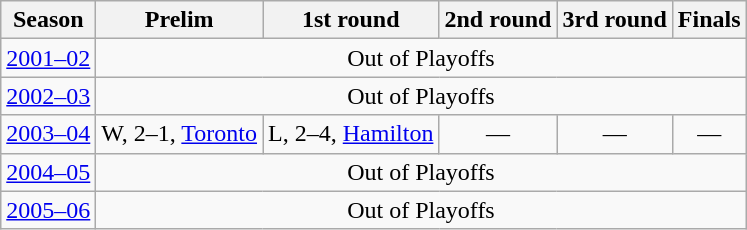<table class="wikitable" style="text-align:center">
<tr>
<th>Season</th>
<th>Prelim</th>
<th>1st round</th>
<th>2nd round</th>
<th>3rd round</th>
<th>Finals</th>
</tr>
<tr>
<td><a href='#'>2001–02</a></td>
<td colspan="5">Out of Playoffs</td>
</tr>
<tr>
<td><a href='#'>2002–03</a></td>
<td colspan="5">Out of Playoffs</td>
</tr>
<tr>
<td><a href='#'>2003–04</a></td>
<td>W, 2–1, <a href='#'>Toronto</a></td>
<td>L, 2–4, <a href='#'>Hamilton</a></td>
<td>—</td>
<td>—</td>
<td>—</td>
</tr>
<tr>
<td><a href='#'>2004–05</a></td>
<td colspan="5">Out of Playoffs</td>
</tr>
<tr>
<td><a href='#'>2005–06</a></td>
<td colspan="5">Out of Playoffs</td>
</tr>
</table>
